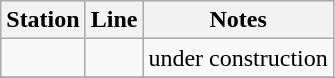<table class="wikitable sortable">
<tr>
<th>Station</th>
<th>Line</th>
<th>Notes</th>
</tr>
<tr>
<td></td>
<td></td>
<td>under construction</td>
</tr>
<tr>
</tr>
</table>
